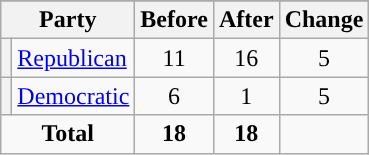<table class="wikitable" style="text-align:center;">
<tr>
</tr>
<tr>
<th colspan=2>Party</th>
<th>Before</th>
<th>After</th>
<th>Change</th>
</tr>
<tr>
<th style="background-color:"></th>
<td style="text-align:left;"><a href='#'>Republican</a></td>
<td>11</td>
<td>16</td>
<td> 5</td>
</tr>
<tr>
<th style="background-color:"></th>
<td style="text-align:left;"><a href='#'>Democratic</a></td>
<td>6</td>
<td>1</td>
<td> 5</td>
</tr>
<tr>
<td colspan=2><strong>Total</strong></td>
<td><strong>18</strong></td>
<td><strong>18</strong></td>
</tr>
</table>
